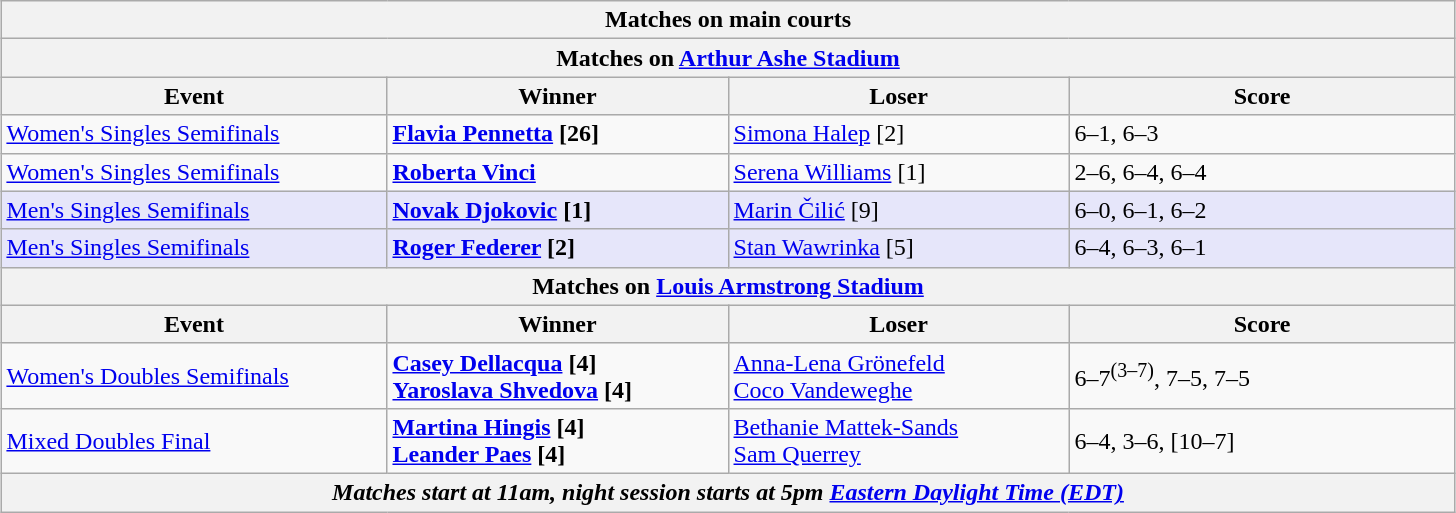<table class="wikitable" style="margin:auto;">
<tr>
<th colspan="4" style="white-space:nowrap;">Matches on main courts</th>
</tr>
<tr>
<th colspan="4"><strong>Matches on <a href='#'>Arthur Ashe Stadium</a></strong></th>
</tr>
<tr>
<th width=250>Event</th>
<th width=220>Winner</th>
<th width=220>Loser</th>
<th width=250>Score</th>
</tr>
<tr>
<td><a href='#'>Women's Singles Semifinals</a></td>
<td><strong> <a href='#'>Flavia Pennetta</a> [26]</strong></td>
<td> <a href='#'>Simona Halep</a> [2]</td>
<td>6–1, 6–3</td>
</tr>
<tr>
<td><a href='#'>Women's Singles Semifinals</a></td>
<td><strong> <a href='#'>Roberta Vinci</a></strong></td>
<td> <a href='#'>Serena Williams</a> [1]</td>
<td>2–6, 6–4, 6–4</td>
</tr>
<tr bgcolor=lavender>
<td><a href='#'>Men's Singles Semifinals</a></td>
<td><strong> <a href='#'>Novak Djokovic</a> [1]</strong></td>
<td> <a href='#'>Marin Čilić</a> [9]</td>
<td>6–0, 6–1, 6–2</td>
</tr>
<tr bgcolor=lavender>
<td><a href='#'>Men's Singles Semifinals</a></td>
<td><strong> <a href='#'>Roger Federer</a> [2]</strong></td>
<td> <a href='#'>Stan Wawrinka</a> [5]</td>
<td>6–4, 6–3, 6–1</td>
</tr>
<tr>
<th colspan="4"><strong>Matches on <a href='#'>Louis Armstrong Stadium</a></strong></th>
</tr>
<tr>
<th width=250>Event</th>
<th width=220>Winner</th>
<th width=220>Loser</th>
<th width=250>Score</th>
</tr>
<tr>
<td><a href='#'>Women's Doubles Semifinals</a></td>
<td><strong> <a href='#'>Casey Dellacqua</a> [4] <br>  <a href='#'>Yaroslava Shvedova</a> [4]</strong></td>
<td> <a href='#'>Anna-Lena Grönefeld</a> <br>  <a href='#'>Coco Vandeweghe</a></td>
<td>6–7<sup>(3–7)</sup>, 7–5, 7–5</td>
</tr>
<tr>
<td><a href='#'>Mixed Doubles Final</a></td>
<td><strong> <a href='#'>Martina Hingis</a> [4]</strong> <br> <strong> <a href='#'>Leander Paes</a> [4]</strong></td>
<td> <a href='#'>Bethanie Mattek-Sands</a> <br>  <a href='#'>Sam Querrey</a></td>
<td>6–4, 3–6, [10–7]</td>
</tr>
<tr>
<th colspan=4><em>Matches start at 11am, night session starts at 5pm <a href='#'>Eastern Daylight Time (EDT)</a></em></th>
</tr>
</table>
